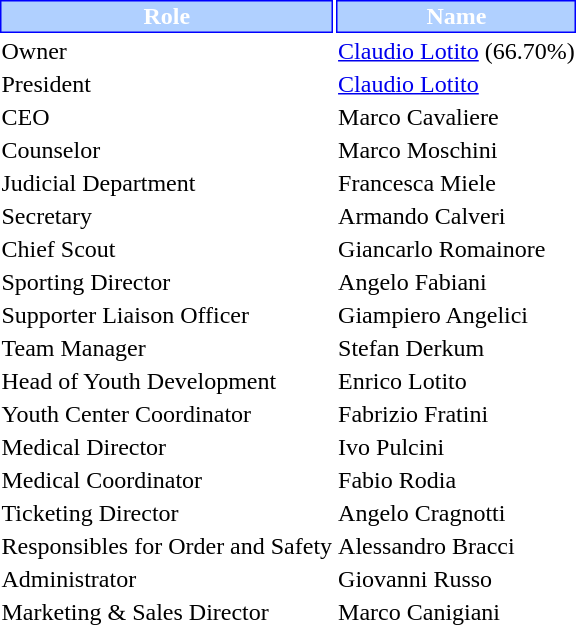<table class="toccolours">
<tr>
<th style="background:#B0d0ff;color:White;border:1px solid Blue">Role</th>
<th style="background:#B0d0ff;color:White;border:1px solid Blue">Name</th>
</tr>
<tr>
<td>Owner</td>
<td> <a href='#'>Claudio Lotito</a> (66.70%)</td>
</tr>
<tr>
<td>President</td>
<td> <a href='#'>Claudio Lotito</a></td>
</tr>
<tr>
<td>CEO</td>
<td> Marco Cavaliere</td>
</tr>
<tr>
<td>Counselor</td>
<td> Marco Moschini</td>
</tr>
<tr>
<td>Judicial Department</td>
<td> Francesca Miele</td>
</tr>
<tr>
<td>Secretary</td>
<td> Armando Calveri</td>
</tr>
<tr>
<td>Chief Scout</td>
<td> Giancarlo Romainore</td>
</tr>
<tr>
<td>Sporting Director</td>
<td> Angelo Fabiani</td>
</tr>
<tr>
<td>Supporter Liaison Officer</td>
<td> Giampiero Angelici</td>
</tr>
<tr>
<td>Team Manager</td>
<td> Stefan Derkum</td>
</tr>
<tr>
<td>Head of Youth Development</td>
<td> Enrico Lotito</td>
</tr>
<tr>
<td>Youth Center Coordinator</td>
<td> Fabrizio Fratini</td>
</tr>
<tr>
<td>Medical Director</td>
<td> Ivo Pulcini</td>
</tr>
<tr>
<td>Medical Coordinator</td>
<td> Fabio Rodia</td>
</tr>
<tr>
<td>Ticketing Director</td>
<td> Angelo Cragnotti</td>
</tr>
<tr>
<td>Responsibles for Order and Safety</td>
<td> Alessandro Bracci</td>
</tr>
<tr>
<td>Administrator</td>
<td> Giovanni Russo</td>
</tr>
<tr>
<td>Marketing & Sales Director</td>
<td> Marco Canigiani</td>
</tr>
</table>
